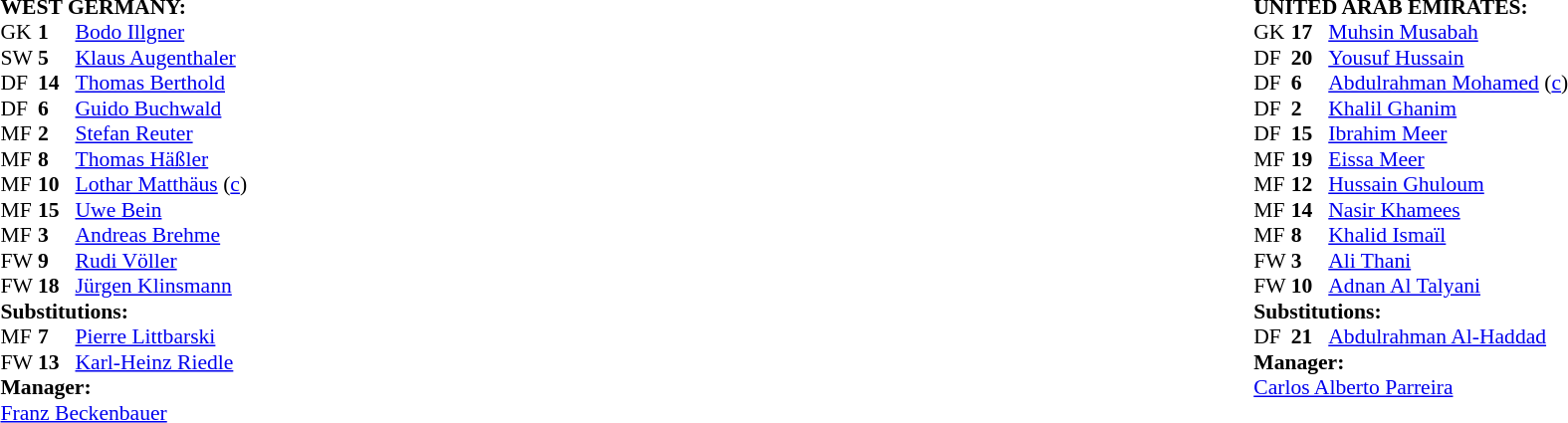<table width="100%">
<tr>
<td valign="top" width="50%"><br><table style="font-size: 90%" cellspacing="0" cellpadding="0">
<tr>
<td colspan="4"><br><strong>WEST GERMANY:</strong></td>
</tr>
<tr>
<th width="25"></th>
<th width="25"></th>
</tr>
<tr>
<td>GK</td>
<td><strong>1</strong></td>
<td><a href='#'>Bodo Illgner</a></td>
</tr>
<tr>
<td>SW</td>
<td><strong>5</strong></td>
<td><a href='#'>Klaus Augenthaler</a></td>
</tr>
<tr>
<td>DF</td>
<td><strong>14</strong></td>
<td><a href='#'>Thomas Berthold</a></td>
<td></td>
<td></td>
</tr>
<tr>
<td>DF</td>
<td><strong>6</strong></td>
<td><a href='#'>Guido Buchwald</a></td>
</tr>
<tr>
<td>MF</td>
<td><strong>2</strong></td>
<td><a href='#'>Stefan Reuter</a></td>
</tr>
<tr>
<td>MF</td>
<td><strong>8</strong></td>
<td><a href='#'>Thomas Häßler</a></td>
</tr>
<tr>
<td>MF</td>
<td><strong>10</strong></td>
<td><a href='#'>Lothar Matthäus</a> (<a href='#'>c</a>)</td>
</tr>
<tr>
<td>MF</td>
<td><strong>15</strong></td>
<td><a href='#'>Uwe Bein</a></td>
</tr>
<tr>
<td>MF</td>
<td><strong>3</strong></td>
<td><a href='#'>Andreas Brehme</a></td>
<td></td>
</tr>
<tr>
<td>FW</td>
<td><strong>9</strong></td>
<td><a href='#'>Rudi Völler</a></td>
</tr>
<tr>
<td>FW</td>
<td><strong>18</strong></td>
<td><a href='#'>Jürgen Klinsmann</a></td>
<td></td>
<td></td>
</tr>
<tr>
<td colspan=3><strong>Substitutions:</strong></td>
</tr>
<tr>
<td>MF</td>
<td><strong>7</strong></td>
<td><a href='#'>Pierre Littbarski</a></td>
<td></td>
<td></td>
</tr>
<tr>
<td>FW</td>
<td><strong>13</strong></td>
<td><a href='#'>Karl-Heinz Riedle</a></td>
<td></td>
<td></td>
</tr>
<tr>
<td colspan=3><strong>Manager:</strong></td>
</tr>
<tr>
<td colspan="4"> <a href='#'>Franz Beckenbauer</a></td>
</tr>
</table>
</td>
<td valign="top" width="50%"><br><table style="font-size: 90%" cellspacing="0" cellpadding="0" align=center>
<tr>
<td colspan="4"><br><strong>UNITED ARAB EMIRATES:</strong></td>
</tr>
<tr>
<th width="25"></th>
<th width="25"></th>
</tr>
<tr>
<td>GK</td>
<td><strong>17</strong></td>
<td><a href='#'>Muhsin Musabah</a></td>
</tr>
<tr>
<td>DF</td>
<td><strong>20</strong></td>
<td><a href='#'>Yousuf Hussain</a></td>
<td></td>
</tr>
<tr>
<td>DF</td>
<td><strong>6</strong></td>
<td><a href='#'>Abdulrahman Mohamed</a> (<a href='#'>c</a>)</td>
</tr>
<tr>
<td>DF</td>
<td><strong>2</strong></td>
<td><a href='#'>Khalil Ghanim</a></td>
</tr>
<tr>
<td>DF</td>
<td><strong>15</strong></td>
<td><a href='#'>Ibrahim Meer</a></td>
<td></td>
<td></td>
</tr>
<tr>
<td>MF</td>
<td><strong>19</strong></td>
<td><a href='#'>Eissa Meer</a></td>
</tr>
<tr>
<td>MF</td>
<td><strong>12</strong></td>
<td><a href='#'>Hussain Ghuloum</a></td>
<td></td>
</tr>
<tr>
<td>MF</td>
<td><strong>14</strong></td>
<td><a href='#'>Nasir Khamees</a></td>
</tr>
<tr>
<td>MF</td>
<td><strong>8</strong></td>
<td><a href='#'>Khalid Ismaïl</a></td>
</tr>
<tr>
<td>FW</td>
<td><strong>3</strong></td>
<td><a href='#'>Ali Thani</a></td>
</tr>
<tr>
<td>FW</td>
<td><strong>10</strong></td>
<td><a href='#'>Adnan Al Talyani</a></td>
</tr>
<tr>
<td colspan=3><strong>Substitutions:</strong></td>
</tr>
<tr>
<td>DF</td>
<td><strong>21</strong></td>
<td><a href='#'>Abdulrahman Al-Haddad</a></td>
<td></td>
<td></td>
</tr>
<tr>
<td colspan=3><strong>Manager:</strong></td>
</tr>
<tr>
<td colspan="4"> <a href='#'>Carlos Alberto Parreira</a></td>
</tr>
</table>
</td>
</tr>
</table>
